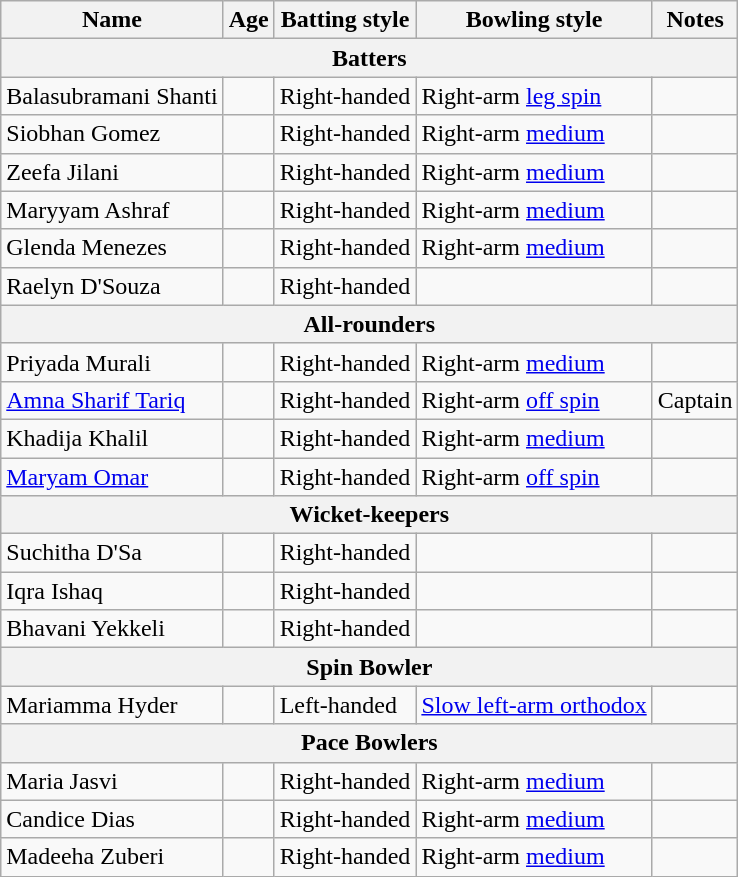<table class="wikitable">
<tr>
<th>Name</th>
<th>Age</th>
<th>Batting style</th>
<th>Bowling style</th>
<th>Notes</th>
</tr>
<tr>
<th colspan="5">Batters</th>
</tr>
<tr>
<td>Balasubramani Shanti</td>
<td></td>
<td>Right-handed</td>
<td>Right-arm <a href='#'>leg spin</a></td>
<td></td>
</tr>
<tr>
<td>Siobhan Gomez</td>
<td></td>
<td>Right-handed</td>
<td>Right-arm <a href='#'>medium</a></td>
<td></td>
</tr>
<tr>
<td>Zeefa Jilani</td>
<td></td>
<td>Right-handed</td>
<td>Right-arm <a href='#'>medium</a></td>
<td></td>
</tr>
<tr>
<td>Maryyam Ashraf</td>
<td></td>
<td>Right-handed</td>
<td>Right-arm <a href='#'>medium</a></td>
<td></td>
</tr>
<tr>
<td>Glenda Menezes</td>
<td></td>
<td>Right-handed</td>
<td>Right-arm <a href='#'>medium</a></td>
<td></td>
</tr>
<tr>
<td>Raelyn D'Souza</td>
<td></td>
<td>Right-handed</td>
<td></td>
<td></td>
</tr>
<tr>
<th colspan="5">All-rounders</th>
</tr>
<tr>
<td>Priyada Murali</td>
<td></td>
<td>Right-handed</td>
<td>Right-arm <a href='#'>medium</a></td>
<td></td>
</tr>
<tr>
<td><a href='#'>Amna Sharif Tariq</a></td>
<td></td>
<td>Right-handed</td>
<td>Right-arm <a href='#'>off spin</a></td>
<td>Captain</td>
</tr>
<tr>
<td>Khadija Khalil</td>
<td></td>
<td>Right-handed</td>
<td>Right-arm <a href='#'>medium</a></td>
<td></td>
</tr>
<tr>
<td><a href='#'>Maryam Omar</a></td>
<td></td>
<td>Right-handed</td>
<td>Right-arm <a href='#'>off spin</a></td>
<td></td>
</tr>
<tr>
<th colspan="5">Wicket-keepers</th>
</tr>
<tr>
<td>Suchitha D'Sa</td>
<td></td>
<td>Right-handed</td>
<td></td>
<td></td>
</tr>
<tr>
<td>Iqra Ishaq</td>
<td></td>
<td>Right-handed</td>
<td></td>
<td></td>
</tr>
<tr>
<td>Bhavani Yekkeli</td>
<td></td>
<td>Right-handed</td>
<td></td>
<td></td>
</tr>
<tr>
<th colspan="5">Spin Bowler</th>
</tr>
<tr>
<td>Mariamma Hyder</td>
<td></td>
<td>Left-handed</td>
<td><a href='#'>Slow left-arm orthodox</a></td>
<td></td>
</tr>
<tr>
<th colspan="5">Pace Bowlers</th>
</tr>
<tr>
<td>Maria Jasvi</td>
<td></td>
<td>Right-handed</td>
<td>Right-arm <a href='#'>medium</a></td>
<td></td>
</tr>
<tr>
<td>Candice Dias</td>
<td></td>
<td>Right-handed</td>
<td>Right-arm <a href='#'>medium</a></td>
<td></td>
</tr>
<tr>
<td>Madeeha Zuberi</td>
<td></td>
<td>Right-handed</td>
<td>Right-arm <a href='#'>medium</a></td>
<td></td>
</tr>
</table>
